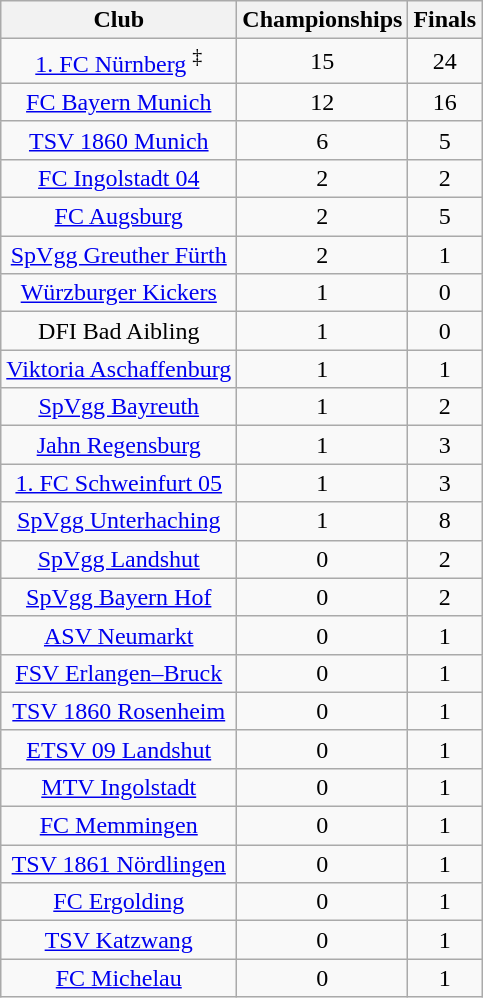<table class="wikitable">
<tr>
<th>Club</th>
<th>Championships</th>
<th>Finals</th>
</tr>
<tr align="center">
<td><a href='#'>1. FC Nürnberg</a> <sup>‡</sup></td>
<td>15</td>
<td>24</td>
</tr>
<tr align="center">
<td><a href='#'>FC Bayern Munich</a></td>
<td>12</td>
<td>16</td>
</tr>
<tr align="center">
<td><a href='#'>TSV 1860 Munich</a></td>
<td>6</td>
<td>5</td>
</tr>
<tr align="center">
<td><a href='#'>FC Ingolstadt 04</a></td>
<td>2</td>
<td>2</td>
</tr>
<tr align="center">
<td><a href='#'>FC Augsburg</a></td>
<td>2</td>
<td>5</td>
</tr>
<tr align="center">
<td><a href='#'>SpVgg Greuther Fürth</a></td>
<td>2</td>
<td>1</td>
</tr>
<tr align="center">
<td><a href='#'>Würzburger Kickers</a></td>
<td>1</td>
<td>0</td>
</tr>
<tr align="center">
<td>DFI Bad Aibling</td>
<td>1</td>
<td>0</td>
</tr>
<tr align="center">
<td><a href='#'>Viktoria Aschaffenburg</a></td>
<td>1</td>
<td>1</td>
</tr>
<tr align="center">
<td><a href='#'>SpVgg Bayreuth</a></td>
<td>1</td>
<td>2</td>
</tr>
<tr align="center">
<td><a href='#'>Jahn Regensburg</a></td>
<td>1</td>
<td>3</td>
</tr>
<tr align="center">
<td><a href='#'>1. FC Schweinfurt 05</a></td>
<td>1</td>
<td>3</td>
</tr>
<tr align="center">
<td><a href='#'>SpVgg Unterhaching</a></td>
<td>1</td>
<td>8</td>
</tr>
<tr align="center">
<td><a href='#'>SpVgg Landshut</a></td>
<td>0</td>
<td>2</td>
</tr>
<tr align="center">
<td><a href='#'>SpVgg Bayern Hof</a></td>
<td>0</td>
<td>2</td>
</tr>
<tr align="center">
<td><a href='#'>ASV Neumarkt</a></td>
<td>0</td>
<td>1</td>
</tr>
<tr align="center">
<td><a href='#'>FSV Erlangen–Bruck</a></td>
<td>0</td>
<td>1</td>
</tr>
<tr align="center">
<td><a href='#'>TSV 1860 Rosenheim</a></td>
<td>0</td>
<td>1</td>
</tr>
<tr align="center">
<td><a href='#'>ETSV 09 Landshut</a></td>
<td>0</td>
<td>1</td>
</tr>
<tr align="center">
<td><a href='#'>MTV Ingolstadt</a></td>
<td>0</td>
<td>1</td>
</tr>
<tr align="center">
<td><a href='#'>FC Memmingen</a></td>
<td>0</td>
<td>1</td>
</tr>
<tr align="center">
<td><a href='#'>TSV 1861 Nördlingen</a></td>
<td>0</td>
<td>1</td>
</tr>
<tr align="center">
<td><a href='#'>FC Ergolding</a></td>
<td>0</td>
<td>1</td>
</tr>
<tr align="center">
<td><a href='#'>TSV Katzwang</a></td>
<td>0</td>
<td>1</td>
</tr>
<tr align="center">
<td><a href='#'>FC Michelau</a></td>
<td>0</td>
<td>1</td>
</tr>
</table>
